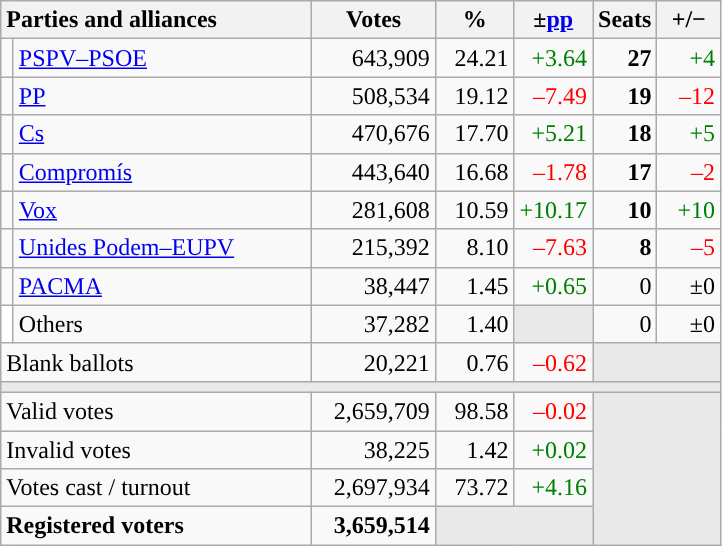<table class="wikitable" style="text-align:right;">
<tr>
<th style="text-align:left;" colspan="2" width="200">Parties and alliances</th>
<th width="75">Votes</th>
<th width="45">%</th>
<th width="45">±<a href='#'>pp</a></th>
<th width="35">Seats</th>
<th width="35">+/−</th>
</tr>
<tr>
<td width="1" style="color:inherit;background:"></td>
<td align="left"><a href='#'>PSPV–PSOE</a></td>
<td>643,909</td>
<td>24.21</td>
<td style="color:green;">+3.64</td>
<td><strong>27</strong></td>
<td style="color:green;">+4</td>
</tr>
<tr>
<td style="color:inherit;background:"></td>
<td align="left"><a href='#'>PP</a></td>
<td>508,534</td>
<td>19.12</td>
<td style="color:red;">–7.49</td>
<td><strong>19</strong></td>
<td style="color:red;">–12</td>
</tr>
<tr>
<td style="color:inherit;background:"></td>
<td align="left"><a href='#'>Cs</a></td>
<td>470,676</td>
<td>17.70</td>
<td style="color:green;">+5.21</td>
<td><strong>18</strong></td>
<td style="color:green;">+5</td>
</tr>
<tr>
<td style="color:inherit;background:"></td>
<td align="left"><a href='#'>Compromís</a></td>
<td>443,640</td>
<td>16.68</td>
<td style="color:red;">–1.78</td>
<td><strong>17</strong></td>
<td style="color:red;">–2</td>
</tr>
<tr>
<td style="color:inherit;background:"></td>
<td align="left"><a href='#'>Vox</a></td>
<td>281,608</td>
<td>10.59</td>
<td style="color:green;">+10.17</td>
<td><strong>10</strong></td>
<td style="color:green;">+10</td>
</tr>
<tr>
<td style="color:inherit;background:"></td>
<td align="left"><a href='#'>Unides Podem–EUPV</a></td>
<td>215,392</td>
<td>8.10</td>
<td style="color:red;">–7.63</td>
<td><strong>8</strong></td>
<td style="color:red;">–5</td>
</tr>
<tr>
<td style="color:inherit;background:"></td>
<td align="left"><a href='#'>PACMA</a></td>
<td>38,447</td>
<td>1.45</td>
<td style="color:green;">+0.65</td>
<td>0</td>
<td>±0</td>
</tr>
<tr>
<td bgcolor="white"></td>
<td align="left">Others</td>
<td>37,282</td>
<td>1.40</td>
<td bgcolor="#E9E9E9"></td>
<td>0</td>
<td>±0</td>
</tr>
<tr>
<td align="left" colspan="2">Blank ballots</td>
<td>20,221</td>
<td>0.76</td>
<td style="color:red;">–0.62</td>
<td bgcolor="#E9E9E9" colspan="2"></td>
</tr>
<tr>
<td colspan="7" bgcolor="#E9E9E9"></td>
</tr>
<tr>
<td align="left" colspan="2">Valid votes</td>
<td>2,659,709</td>
<td>98.58</td>
<td style="color:red;">–0.02</td>
<td bgcolor="#E9E9E9" colspan="2" rowspan="4"></td>
</tr>
<tr>
<td align="left" colspan="2">Invalid votes</td>
<td>38,225</td>
<td>1.42</td>
<td style="color:green;">+0.02</td>
</tr>
<tr>
<td align="left" colspan="2">Votes cast / turnout</td>
<td>2,697,934</td>
<td>73.72</td>
<td style="color:green;">+4.16</td>
</tr>
<tr style="font-weight:bold;">
<td align="left" colspan="2">Registered voters</td>
<td>3,659,514</td>
<td bgcolor="#E9E9E9" colspan="2"></td>
</tr>
</table>
